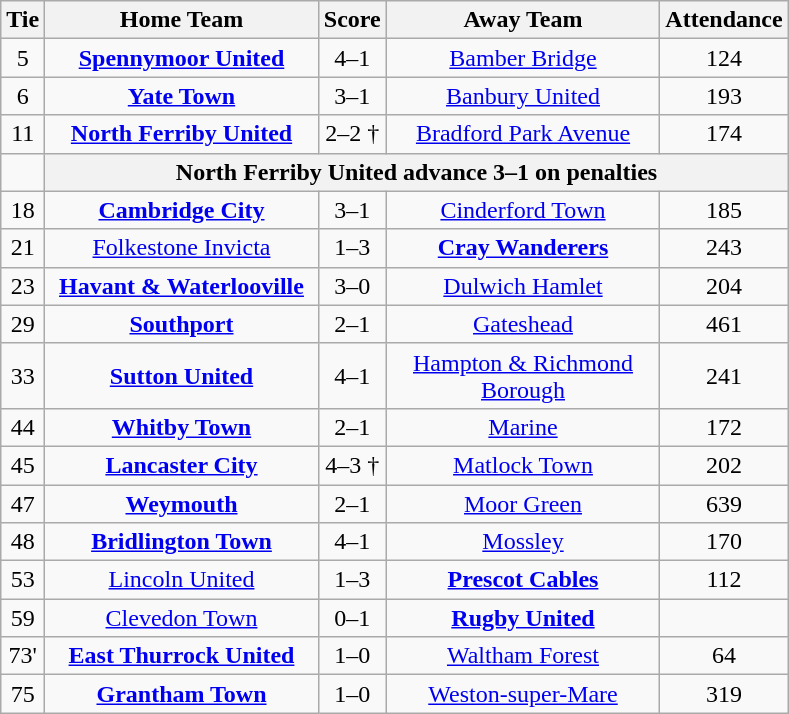<table class="wikitable" style="text-align:center;">
<tr>
<th width=20>Tie</th>
<th width=175>Home Team</th>
<th width=20>Score</th>
<th width=175>Away Team</th>
<th width=20>Attendance</th>
</tr>
<tr>
<td>5</td>
<td><strong><a href='#'>Spennymoor United</a></strong></td>
<td>4–1</td>
<td><a href='#'>Bamber Bridge</a></td>
<td>124</td>
</tr>
<tr>
<td>6</td>
<td><strong><a href='#'>Yate Town</a></strong></td>
<td>3–1</td>
<td><a href='#'>Banbury United</a></td>
<td>193</td>
</tr>
<tr>
<td>11</td>
<td><strong><a href='#'>North Ferriby United</a></strong></td>
<td>2–2 †</td>
<td><a href='#'>Bradford Park Avenue</a></td>
<td>174</td>
</tr>
<tr>
<td></td>
<th colspan="5">North Ferriby United advance 3–1 on penalties</th>
</tr>
<tr>
<td>18</td>
<td><strong><a href='#'>Cambridge City</a></strong></td>
<td>3–1</td>
<td><a href='#'>Cinderford Town</a></td>
<td>185</td>
</tr>
<tr>
<td>21</td>
<td><a href='#'>Folkestone Invicta</a></td>
<td>1–3</td>
<td><strong><a href='#'>Cray Wanderers</a></strong></td>
<td>243</td>
</tr>
<tr>
<td>23</td>
<td><strong><a href='#'>Havant & Waterlooville</a></strong></td>
<td>3–0</td>
<td><a href='#'>Dulwich Hamlet</a></td>
<td>204</td>
</tr>
<tr>
<td>29</td>
<td><strong><a href='#'>Southport</a></strong></td>
<td>2–1</td>
<td><a href='#'>Gateshead</a></td>
<td>461</td>
</tr>
<tr>
<td>33</td>
<td><strong><a href='#'>Sutton United</a></strong></td>
<td>4–1</td>
<td><a href='#'>Hampton & Richmond Borough</a></td>
<td>241</td>
</tr>
<tr>
<td>44</td>
<td><strong><a href='#'>Whitby Town</a></strong></td>
<td>2–1</td>
<td><a href='#'>Marine</a></td>
<td>172</td>
</tr>
<tr>
<td>45</td>
<td><strong><a href='#'>Lancaster City</a></strong></td>
<td>4–3 †</td>
<td><a href='#'>Matlock Town</a></td>
<td>202</td>
</tr>
<tr>
<td>47</td>
<td><strong><a href='#'>Weymouth</a></strong></td>
<td>2–1</td>
<td><a href='#'>Moor Green</a></td>
<td>639</td>
</tr>
<tr>
<td>48</td>
<td><strong><a href='#'>Bridlington Town</a></strong></td>
<td>4–1</td>
<td><a href='#'>Mossley</a></td>
<td>170</td>
</tr>
<tr>
<td>53</td>
<td><a href='#'>Lincoln United</a></td>
<td>1–3</td>
<td><strong><a href='#'>Prescot Cables</a></strong></td>
<td>112</td>
</tr>
<tr>
<td>59</td>
<td><a href='#'>Clevedon Town</a></td>
<td>0–1</td>
<td><strong><a href='#'>Rugby United</a></strong></td>
<td></td>
</tr>
<tr>
<td>73'</td>
<td><strong><a href='#'>East Thurrock United</a></strong></td>
<td>1–0</td>
<td><a href='#'>Waltham Forest</a></td>
<td>64</td>
</tr>
<tr>
<td>75</td>
<td><strong><a href='#'>Grantham Town</a></strong></td>
<td>1–0</td>
<td><a href='#'>Weston-super-Mare</a></td>
<td>319</td>
</tr>
</table>
